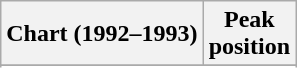<table class="wikitable sortable">
<tr>
<th align="left">Chart (1992–1993)</th>
<th align="center">Peak<br>position</th>
</tr>
<tr>
</tr>
<tr>
</tr>
<tr>
</tr>
</table>
